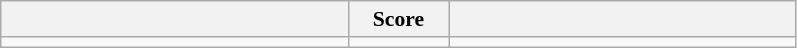<table class="wikitable" style="text-align:left; font-size:90%">
<tr>
<th width=225></th>
<th width=60>Score</th>
<th width=225></th>
</tr>
<tr>
<td><strong></strong></td>
<td align=center><strong> </strong></td>
<td></td>
</tr>
</table>
